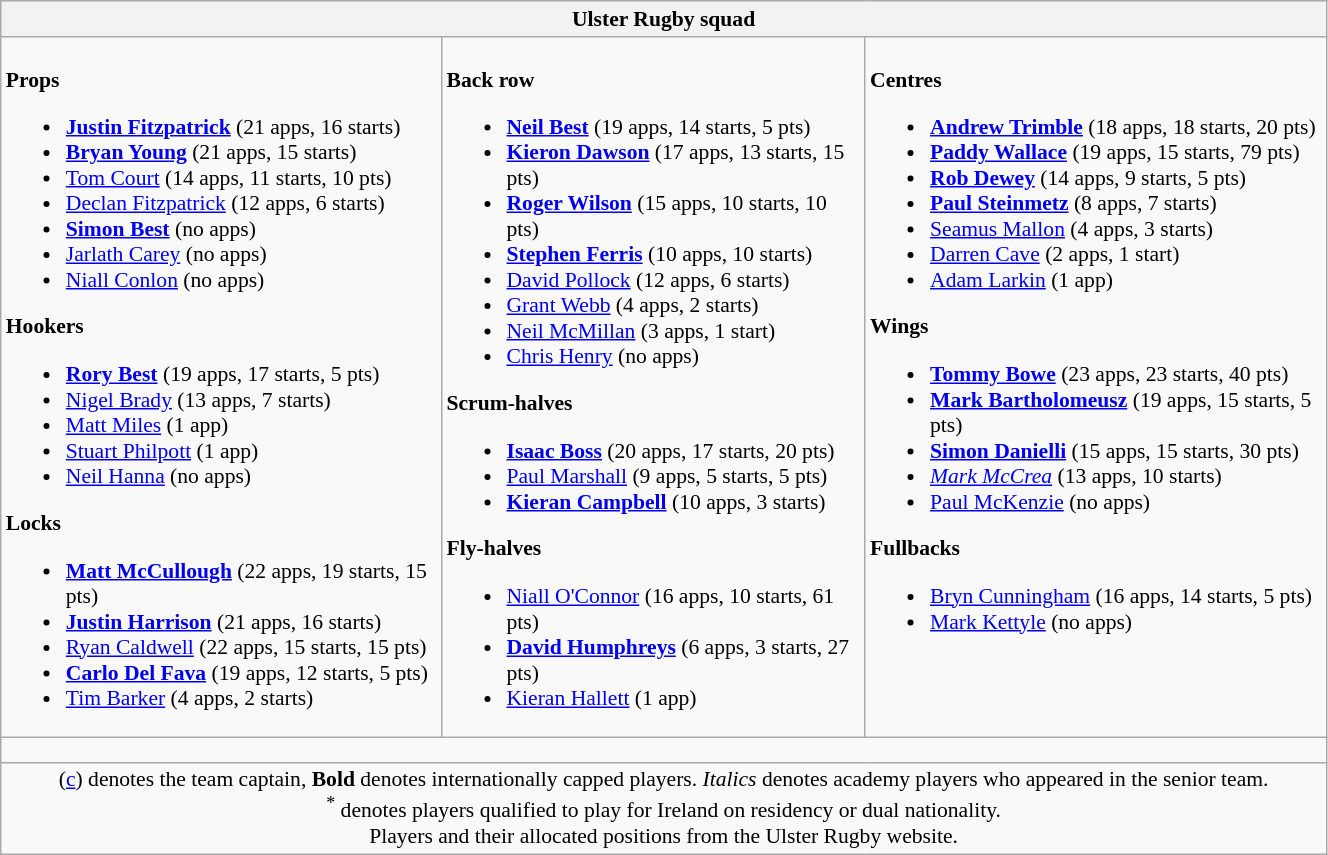<table class="wikitable" style="text-align:left; font-size:90%; width:70%">
<tr>
<th colspan="100%">Ulster Rugby squad</th>
</tr>
<tr valign="top">
<td><br><strong>Props</strong><ul><li> <strong><a href='#'>Justin Fitzpatrick</a></strong> (21 apps, 16 starts)</li><li> <strong><a href='#'>Bryan Young</a></strong> (21 apps, 15 starts)</li><li> <a href='#'>Tom Court</a> (14 apps, 11 starts, 10 pts)</li><li> <a href='#'>Declan Fitzpatrick</a> (12 apps, 6 starts)</li><li> <strong><a href='#'>Simon Best</a></strong> (no apps)</li><li> <a href='#'>Jarlath Carey</a> (no apps)</li><li> <a href='#'>Niall Conlon</a> (no apps)</li></ul><strong>Hookers</strong><ul><li> <strong><a href='#'>Rory Best</a></strong> (19 apps, 17 starts, 5 pts)</li><li> <a href='#'>Nigel Brady</a> (13 apps, 7 starts)</li><li> <a href='#'>Matt Miles</a> (1 app)</li><li> <a href='#'>Stuart Philpott</a> (1 app)</li><li> <a href='#'>Neil Hanna</a> (no apps)</li></ul><strong>Locks</strong><ul><li> <strong><a href='#'>Matt McCullough</a></strong> (22 apps, 19 starts, 15 pts)</li><li> <strong><a href='#'>Justin Harrison</a></strong> (21 apps, 16 starts)</li><li> <a href='#'>Ryan Caldwell</a> (22 apps, 15 starts, 15 pts)</li><li> <strong><a href='#'>Carlo Del Fava</a></strong> (19 apps, 12 starts, 5 pts)</li><li> <a href='#'>Tim Barker</a> (4 apps, 2 starts)</li></ul></td>
<td><br><strong>Back row</strong><ul><li> <strong><a href='#'>Neil Best</a></strong> (19 apps, 14 starts, 5 pts)</li><li> <strong><a href='#'>Kieron Dawson</a></strong> (17 apps, 13 starts, 15 pts)</li><li> <strong><a href='#'>Roger Wilson</a></strong> (15 apps, 10 starts, 10 pts)</li><li> <strong><a href='#'>Stephen Ferris</a></strong> (10 apps, 10 starts)</li><li> <a href='#'>David Pollock</a> (12 apps, 6 starts)</li><li> <a href='#'>Grant Webb</a> (4 apps, 2 starts)</li><li> <a href='#'>Neil McMillan</a> (3 apps, 1 start)</li><li> <a href='#'>Chris Henry</a> (no apps)</li></ul><strong>Scrum-halves</strong><ul><li> <strong><a href='#'>Isaac Boss</a></strong> (20 apps, 17 starts, 20 pts)</li><li> <a href='#'>Paul Marshall</a> (9 apps, 5 starts, 5 pts)</li><li> <strong><a href='#'>Kieran Campbell</a></strong> (10 apps, 3 starts)</li></ul><strong>Fly-halves</strong><ul><li> <a href='#'>Niall O'Connor</a> (16 apps, 10 starts, 61 pts)</li><li> <strong><a href='#'>David Humphreys</a></strong> (6 apps, 3 starts, 27 pts)</li><li> <a href='#'>Kieran Hallett</a> (1 app)</li></ul></td>
<td><br><strong>Centres</strong><ul><li> <strong><a href='#'>Andrew Trimble</a></strong> (18 apps, 18 starts, 20 pts)</li><li> <strong><a href='#'>Paddy Wallace</a></strong> (19 apps, 15 starts, 79 pts)</li><li> <strong><a href='#'>Rob Dewey</a></strong> (14 apps, 9 starts, 5 pts)</li><li> <strong><a href='#'>Paul Steinmetz</a></strong> (8 apps, 7 starts)</li><li> <a href='#'>Seamus Mallon</a> (4 apps, 3 starts)</li><li> <a href='#'>Darren Cave</a> (2 apps, 1 start)</li><li> <a href='#'>Adam Larkin</a> (1 app)</li></ul><strong>Wings</strong><ul><li> <strong><a href='#'>Tommy Bowe</a></strong> (23 apps, 23 starts, 40 pts)</li><li> <strong><a href='#'>Mark Bartholomeusz</a></strong> (19 apps, 15 starts, 5 pts)</li><li> <strong><a href='#'>Simon Danielli</a></strong> (15 apps, 15 starts, 30 pts)</li><li> <em><a href='#'>Mark McCrea</a></em> (13 apps, 10 starts)</li><li> <a href='#'>Paul McKenzie</a> (no apps)</li></ul><strong>Fullbacks</strong><ul><li> <a href='#'>Bryn Cunningham</a> (16 apps, 14 starts, 5 pts)</li><li> <a href='#'>Mark Kettyle</a> (no apps)</li></ul></td>
</tr>
<tr>
<td colspan="100%" style="height: 10px;"></td>
</tr>
<tr>
<td colspan="100%" style="text-align:center;">(<a href='#'>c</a>) denotes the team captain, <strong>Bold</strong> denotes internationally capped players. <em>Italics</em> denotes academy players who appeared in the senior team.<br> <sup>*</sup> denotes players qualified to play for Ireland on residency or dual nationality. <br> Players and their allocated positions from the Ulster Rugby website.</td>
</tr>
</table>
